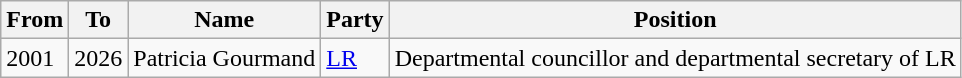<table class="wikitable">
<tr>
<th>From</th>
<th>To</th>
<th>Name</th>
<th>Party</th>
<th>Position</th>
</tr>
<tr>
<td>2001</td>
<td>2026</td>
<td>Patricia Gourmand</td>
<td><a href='#'>LR</a></td>
<td>Departmental councillor and departmental secretary of LR</td>
</tr>
</table>
